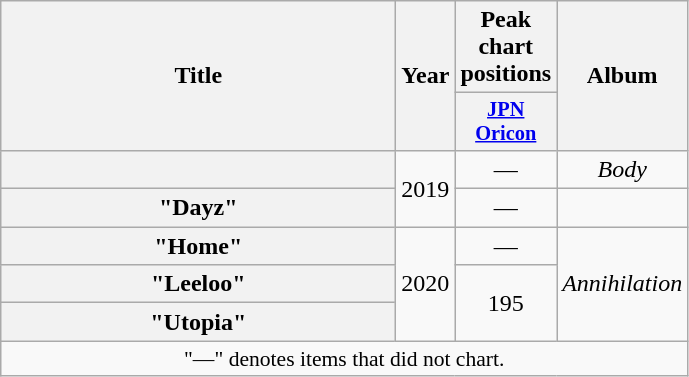<table class="wikitable plainrowheaders" style="text-align:center;">
<tr>
<th scope="col" rowspan="2" style="width:16em;">Title</th>
<th scope="col" rowspan="2">Year</th>
<th scope="col" colspan="1">Peak chart positions</th>
<th scope="col" rowspan="2">Album</th>
</tr>
<tr>
<th style="width:3em;font-size:85%"><a href='#'>JPN<br>Oricon</a><br></th>
</tr>
<tr>
<th scope="row"></th>
<td rowspan="2">2019</td>
<td>—</td>
<td><em>Body</em></td>
</tr>
<tr>
<th scope="row">"Dayz"<br></th>
<td>—</td>
<td></td>
</tr>
<tr>
<th scope="row">"Home"</th>
<td rowspan="3">2020</td>
<td>—</td>
<td rowspan="3"><em>Annihilation</em></td>
</tr>
<tr>
<th scope="row">"Leeloo"</th>
<td rowspan="2">195</td>
</tr>
<tr>
<th scope="row">"Utopia"</th>
</tr>
<tr>
<td colspan="12" align="center" style="font-size:90%;">"—" denotes items that did not chart.</td>
</tr>
</table>
